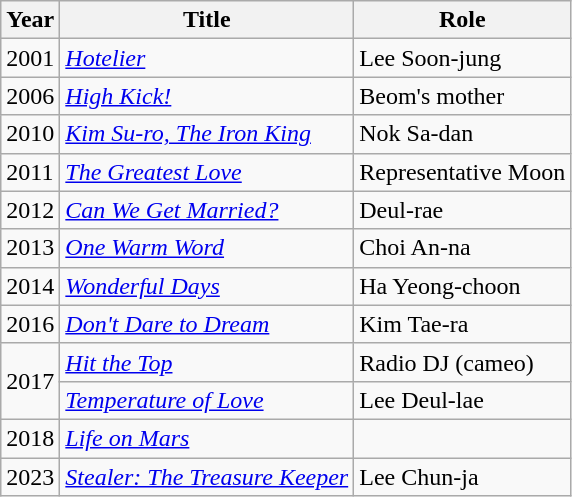<table class="wikitable">
<tr>
<th>Year</th>
<th>Title</th>
<th>Role</th>
</tr>
<tr>
<td>2001</td>
<td><em><a href='#'>Hotelier</a></em></td>
<td>Lee Soon-jung</td>
</tr>
<tr>
<td>2006</td>
<td><em><a href='#'>High Kick!</a></em></td>
<td>Beom's mother</td>
</tr>
<tr>
<td>2010</td>
<td><em><a href='#'>Kim Su-ro, The Iron King</a></em></td>
<td>Nok Sa-dan</td>
</tr>
<tr>
<td>2011</td>
<td><em><a href='#'>The Greatest Love</a></em></td>
<td>Representative Moon</td>
</tr>
<tr>
<td>2012</td>
<td><em><a href='#'>Can We Get Married?</a></em></td>
<td>Deul-rae</td>
</tr>
<tr>
<td>2013</td>
<td><em><a href='#'>One Warm Word</a></em></td>
<td>Choi An-na</td>
</tr>
<tr>
<td>2014</td>
<td><em><a href='#'>Wonderful Days</a></em></td>
<td>Ha Yeong-choon</td>
</tr>
<tr>
<td>2016</td>
<td><em><a href='#'>Don't Dare to Dream</a></em></td>
<td>Kim Tae-ra</td>
</tr>
<tr>
<td rowspan="2">2017</td>
<td><em><a href='#'>Hit the Top</a></em></td>
<td>Radio DJ (cameo)</td>
</tr>
<tr>
<td><em><a href='#'>Temperature of Love</a></em></td>
<td>Lee Deul-lae</td>
</tr>
<tr>
<td>2018</td>
<td><em><a href='#'>Life on Mars</a></em></td>
<td></td>
</tr>
<tr>
<td>2023</td>
<td><em><a href='#'>Stealer: The Treasure Keeper</a></em></td>
<td>Lee Chun-ja</td>
</tr>
</table>
